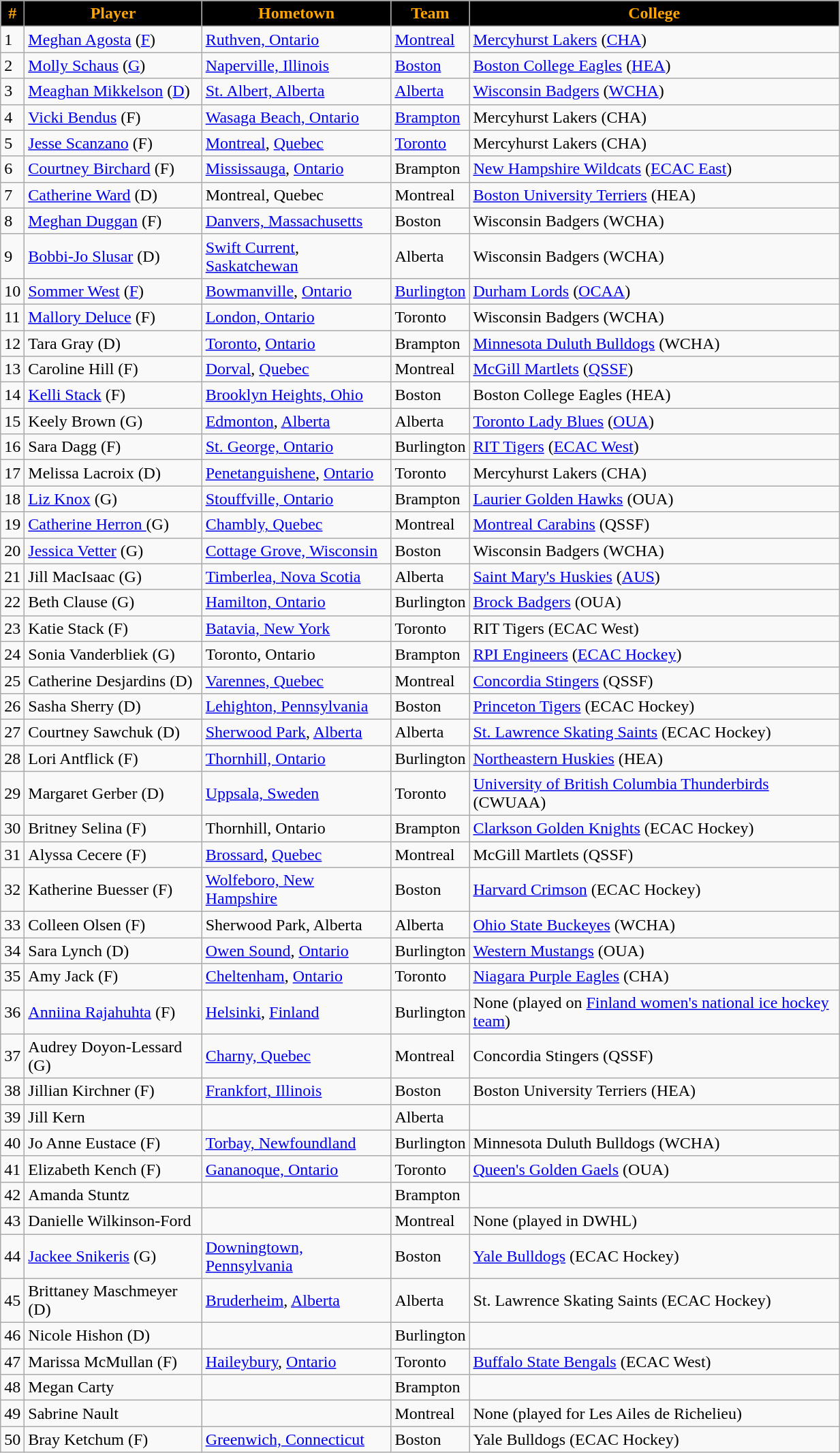<table class="wikitable" width="65%">
<tr align="center"  style="background:black;color:orange;">
<td><strong>#</strong></td>
<td><strong>Player</strong></td>
<td><strong>Hometown</strong></td>
<td><strong>Team</strong></td>
<td><strong>College</strong></td>
</tr>
<tr>
<td>1</td>
<td><a href='#'>Meghan Agosta</a> (<a href='#'>F</a>)</td>
<td> <a href='#'>Ruthven, Ontario</a></td>
<td><a href='#'>Montreal</a></td>
<td><a href='#'>Mercyhurst Lakers</a> (<a href='#'>CHA</a>)</td>
</tr>
<tr>
<td>2</td>
<td><a href='#'>Molly Schaus</a> (<a href='#'>G</a>)</td>
<td> <a href='#'>Naperville, Illinois</a></td>
<td><a href='#'>Boston</a></td>
<td><a href='#'>Boston College Eagles</a> (<a href='#'>HEA</a>)</td>
</tr>
<tr>
<td>3</td>
<td><a href='#'>Meaghan Mikkelson</a> (<a href='#'>D</a>)</td>
<td> <a href='#'>St. Albert, Alberta</a></td>
<td><a href='#'>Alberta</a></td>
<td><a href='#'>Wisconsin Badgers</a> (<a href='#'>WCHA</a>)</td>
</tr>
<tr>
<td>4</td>
<td><a href='#'>Vicki Bendus</a> (F)</td>
<td> <a href='#'>Wasaga Beach, Ontario</a></td>
<td><a href='#'>Brampton</a></td>
<td>Mercyhurst Lakers (CHA)</td>
</tr>
<tr>
<td>5</td>
<td><a href='#'>Jesse Scanzano</a> (F)</td>
<td> <a href='#'>Montreal</a>, <a href='#'>Quebec</a></td>
<td><a href='#'>Toronto</a></td>
<td>Mercyhurst Lakers (CHA)</td>
</tr>
<tr>
<td>6</td>
<td><a href='#'>Courtney Birchard</a> (F)</td>
<td> <a href='#'>Mississauga</a>, <a href='#'>Ontario</a></td>
<td>Brampton</td>
<td><a href='#'>New Hampshire Wildcats</a> (<a href='#'>ECAC East</a>)</td>
</tr>
<tr>
<td>7</td>
<td><a href='#'>Catherine Ward</a> (D)</td>
<td> Montreal, Quebec</td>
<td>Montreal</td>
<td><a href='#'>Boston University Terriers</a> (HEA)</td>
</tr>
<tr>
<td>8</td>
<td><a href='#'>Meghan Duggan</a> (F)</td>
<td> <a href='#'>Danvers, Massachusetts</a></td>
<td>Boston</td>
<td>Wisconsin Badgers (WCHA)</td>
</tr>
<tr>
<td>9</td>
<td><a href='#'>Bobbi-Jo Slusar</a> (D)</td>
<td> <a href='#'>Swift Current</a>, <a href='#'>Saskatchewan</a></td>
<td>Alberta</td>
<td>Wisconsin Badgers (WCHA)</td>
</tr>
<tr>
<td>10</td>
<td><a href='#'>Sommer West</a> (<a href='#'>F</a>)</td>
<td> <a href='#'>Bowmanville</a>, <a href='#'>Ontario</a></td>
<td><a href='#'>Burlington</a></td>
<td><a href='#'>Durham Lords</a> (<a href='#'>OCAA</a>)</td>
</tr>
<tr>
<td>11</td>
<td><a href='#'>Mallory Deluce</a> (F)</td>
<td> <a href='#'>London, Ontario</a></td>
<td>Toronto</td>
<td>Wisconsin Badgers (WCHA)</td>
</tr>
<tr>
<td>12</td>
<td>Tara Gray (D)</td>
<td> <a href='#'>Toronto</a>, <a href='#'>Ontario</a></td>
<td>Brampton</td>
<td><a href='#'>Minnesota Duluth Bulldogs</a> (WCHA)</td>
</tr>
<tr>
<td>13</td>
<td>Caroline Hill (F)</td>
<td> <a href='#'>Dorval</a>, <a href='#'>Quebec</a></td>
<td>Montreal</td>
<td><a href='#'>McGill Martlets</a> (<a href='#'>QSSF</a>)</td>
</tr>
<tr>
<td>14</td>
<td><a href='#'>Kelli Stack</a> (F)</td>
<td> <a href='#'>Brooklyn Heights, Ohio</a></td>
<td>Boston</td>
<td>Boston College Eagles (HEA)</td>
</tr>
<tr>
<td>15</td>
<td>Keely Brown (G)</td>
<td> <a href='#'>Edmonton</a>, <a href='#'>Alberta</a></td>
<td>Alberta</td>
<td><a href='#'>Toronto Lady Blues</a> (<a href='#'>OUA</a>)</td>
</tr>
<tr>
<td>16</td>
<td>Sara Dagg (F)</td>
<td> <a href='#'>St. George, Ontario</a></td>
<td>Burlington</td>
<td><a href='#'>RIT Tigers</a> (<a href='#'>ECAC West</a>)</td>
</tr>
<tr>
<td>17</td>
<td>Melissa Lacroix (D)</td>
<td> <a href='#'>Penetanguishene</a>, <a href='#'>Ontario</a></td>
<td>Toronto</td>
<td>Mercyhurst Lakers (CHA)</td>
</tr>
<tr>
<td>18</td>
<td><a href='#'>Liz Knox</a> (G)</td>
<td> <a href='#'>Stouffville, Ontario</a></td>
<td>Brampton</td>
<td><a href='#'>Laurier Golden Hawks</a> (OUA)</td>
</tr>
<tr>
<td>19</td>
<td><a href='#'>Catherine Herron </a>(G)</td>
<td> <a href='#'>Chambly, Quebec</a></td>
<td>Montreal</td>
<td><a href='#'>Montreal Carabins</a> (QSSF)</td>
</tr>
<tr>
<td>20</td>
<td><a href='#'>Jessica Vetter</a> (G)</td>
<td> <a href='#'>Cottage Grove, Wisconsin</a></td>
<td>Boston</td>
<td>Wisconsin Badgers (WCHA)</td>
</tr>
<tr>
<td>21</td>
<td>Jill MacIsaac (G)</td>
<td> <a href='#'>Timberlea, Nova Scotia</a></td>
<td>Alberta</td>
<td><a href='#'>Saint Mary's Huskies</a> (<a href='#'>AUS</a>)</td>
</tr>
<tr>
<td>22</td>
<td>Beth Clause (G)</td>
<td> <a href='#'>Hamilton, Ontario</a></td>
<td>Burlington</td>
<td><a href='#'>Brock Badgers</a> (OUA)</td>
</tr>
<tr>
<td>23</td>
<td>Katie Stack (F)</td>
<td> <a href='#'>Batavia, New York</a></td>
<td>Toronto</td>
<td>RIT Tigers (ECAC West)</td>
</tr>
<tr>
<td>24</td>
<td>Sonia Vanderbliek (G)</td>
<td> Toronto, Ontario</td>
<td>Brampton</td>
<td><a href='#'>RPI Engineers</a> (<a href='#'>ECAC Hockey</a>)</td>
</tr>
<tr>
<td>25</td>
<td>Catherine Desjardins (D)</td>
<td> <a href='#'>Varennes, Quebec</a></td>
<td>Montreal</td>
<td><a href='#'>Concordia Stingers</a> (QSSF)</td>
</tr>
<tr>
<td>26</td>
<td>Sasha Sherry (D)</td>
<td> <a href='#'>Lehighton, Pennsylvania</a></td>
<td>Boston</td>
<td><a href='#'>Princeton Tigers</a> (ECAC Hockey)</td>
</tr>
<tr>
<td>27</td>
<td>Courtney Sawchuk (D)</td>
<td> <a href='#'>Sherwood Park</a>, <a href='#'>Alberta</a></td>
<td>Alberta</td>
<td><a href='#'>St. Lawrence Skating Saints</a> (ECAC Hockey)</td>
</tr>
<tr>
<td>28</td>
<td>Lori Antflick (F)</td>
<td> <a href='#'>Thornhill, Ontario</a></td>
<td>Burlington</td>
<td><a href='#'>Northeastern Huskies</a> (HEA)</td>
</tr>
<tr>
<td>29</td>
<td>Margaret Gerber (D)</td>
<td> <a href='#'>Uppsala, Sweden</a></td>
<td>Toronto</td>
<td><a href='#'>University of British Columbia Thunderbirds</a> (CWUAA)</td>
</tr>
<tr>
<td>30</td>
<td>Britney Selina (F)</td>
<td> Thornhill, Ontario</td>
<td>Brampton</td>
<td><a href='#'>Clarkson Golden Knights</a> (ECAC Hockey)</td>
</tr>
<tr>
<td>31</td>
<td>Alyssa Cecere (F)</td>
<td> <a href='#'>Brossard</a>, <a href='#'>Quebec</a></td>
<td>Montreal</td>
<td>McGill Martlets (QSSF)</td>
</tr>
<tr>
<td>32</td>
<td>Katherine Buesser (F)</td>
<td> <a href='#'>Wolfeboro, New Hampshire</a></td>
<td>Boston</td>
<td><a href='#'>Harvard Crimson</a> (ECAC Hockey)</td>
</tr>
<tr>
<td>33</td>
<td>Colleen Olsen (F)</td>
<td> Sherwood Park, Alberta</td>
<td>Alberta</td>
<td><a href='#'>Ohio State Buckeyes</a> (WCHA)</td>
</tr>
<tr>
<td>34</td>
<td>Sara Lynch (D)</td>
<td> <a href='#'>Owen Sound</a>, <a href='#'>Ontario</a></td>
<td>Burlington</td>
<td><a href='#'>Western Mustangs</a> (OUA)</td>
</tr>
<tr>
<td>35</td>
<td>Amy Jack (F)</td>
<td> <a href='#'>Cheltenham</a>, <a href='#'>Ontario</a></td>
<td>Toronto</td>
<td><a href='#'>Niagara Purple Eagles</a> (CHA)</td>
</tr>
<tr>
<td>36</td>
<td><a href='#'>Anniina Rajahuhta</a> (F)</td>
<td> <a href='#'>Helsinki</a>, <a href='#'>Finland</a></td>
<td>Burlington</td>
<td>None (played on <a href='#'>Finland women's national ice hockey team</a>)</td>
</tr>
<tr>
<td>37</td>
<td>Audrey Doyon-Lessard (G)</td>
<td> <a href='#'>Charny, Quebec</a></td>
<td>Montreal</td>
<td>Concordia Stingers (QSSF)</td>
</tr>
<tr>
<td>38</td>
<td>Jillian Kirchner (F)</td>
<td> <a href='#'>Frankfort, Illinois</a></td>
<td>Boston</td>
<td>Boston University Terriers (HEA)</td>
</tr>
<tr>
<td>39</td>
<td>Jill Kern</td>
<td></td>
<td>Alberta</td>
<td></td>
</tr>
<tr>
<td>40</td>
<td>Jo Anne Eustace (F)</td>
<td> <a href='#'>Torbay, Newfoundland</a></td>
<td>Burlington</td>
<td>Minnesota Duluth Bulldogs (WCHA)</td>
</tr>
<tr>
<td>41</td>
<td>Elizabeth Kench (F)</td>
<td> <a href='#'>Gananoque, Ontario</a></td>
<td>Toronto</td>
<td><a href='#'>Queen's Golden Gaels</a> (OUA)</td>
</tr>
<tr>
<td>42</td>
<td>Amanda Stuntz</td>
<td></td>
<td>Brampton</td>
<td></td>
</tr>
<tr>
<td>43</td>
<td>Danielle Wilkinson-Ford</td>
<td></td>
<td>Montreal</td>
<td>None (played in DWHL)</td>
</tr>
<tr>
<td>44</td>
<td><a href='#'>Jackee Snikeris</a> (G)</td>
<td> <a href='#'>Downingtown, Pennsylvania</a></td>
<td>Boston</td>
<td><a href='#'>Yale Bulldogs</a> (ECAC Hockey)</td>
</tr>
<tr>
<td>45</td>
<td>Brittaney Maschmeyer (D)</td>
<td> <a href='#'>Bruderheim</a>, <a href='#'>Alberta</a></td>
<td>Alberta</td>
<td>St. Lawrence Skating Saints (ECAC Hockey)</td>
</tr>
<tr>
<td>46</td>
<td>Nicole Hishon (D)</td>
<td></td>
<td>Burlington</td>
<td></td>
</tr>
<tr>
<td>47</td>
<td>Marissa McMullan (F)</td>
<td> <a href='#'>Haileybury</a>, <a href='#'>Ontario</a></td>
<td>Toronto</td>
<td><a href='#'>Buffalo State Bengals</a> (ECAC West)</td>
</tr>
<tr>
<td>48</td>
<td>Megan Carty</td>
<td></td>
<td>Brampton</td>
<td></td>
</tr>
<tr>
<td>49</td>
<td>Sabrine Nault</td>
<td></td>
<td>Montreal</td>
<td>None (played for Les Ailes de Richelieu)</td>
</tr>
<tr>
<td>50</td>
<td>Bray Ketchum (F)</td>
<td> <a href='#'>Greenwich, Connecticut</a></td>
<td>Boston</td>
<td>Yale Bulldogs (ECAC Hockey)</td>
</tr>
</table>
